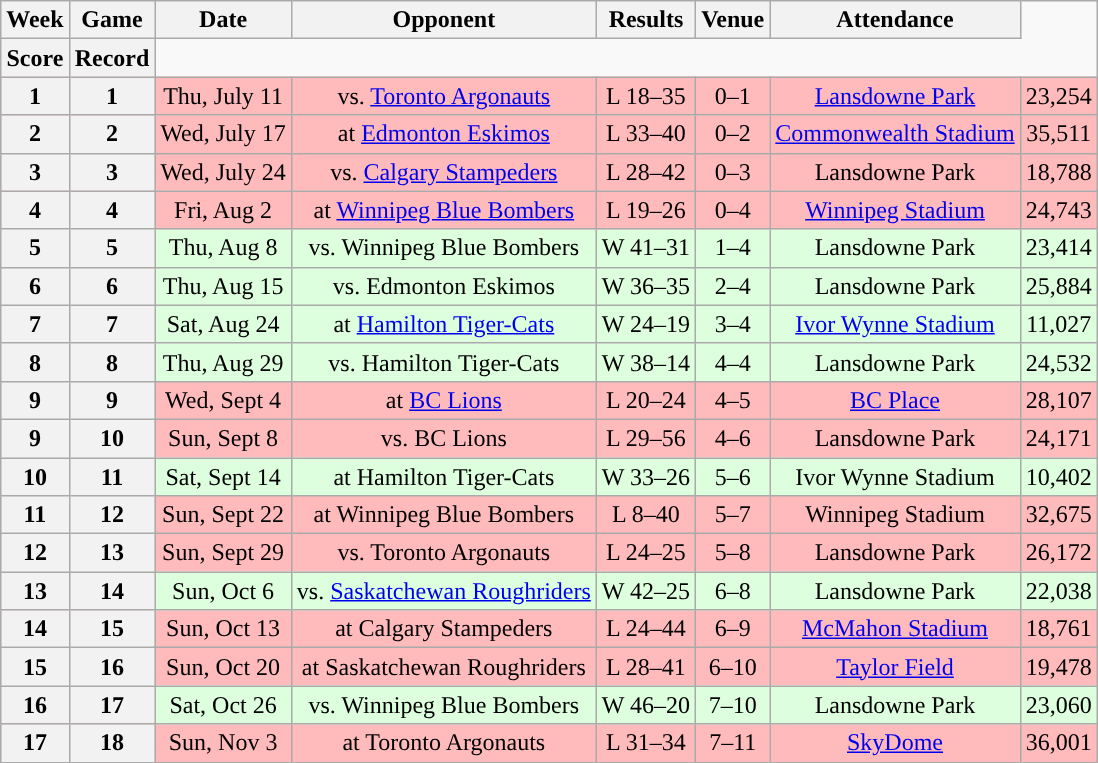<table class="wikitable" style="text-align:center">
<tr>
<th>Week</th>
<th>Game</th>
<th>Date</th>
<th>Opponent</th>
<th>Results</th>
<th>Venue</th>
<th>Attendance</th>
</tr>
<tr>
<th>Score</th>
<th>Record</th>
</tr>
<tr style="background:#ffbbbb">
<th>1</th>
<th>1</th>
<td>Thu, July 11</td>
<td>vs. <a href='#'>Toronto Argonauts</a></td>
<td>L 18–35</td>
<td>0–1</td>
<td><a href='#'>Lansdowne Park</a></td>
<td>23,254</td>
</tr>
<tr style="background:#ffbbbb">
<th>2</th>
<th>2</th>
<td>Wed, July 17</td>
<td>at <a href='#'>Edmonton Eskimos</a></td>
<td>L 33–40</td>
<td>0–2</td>
<td><a href='#'>Commonwealth Stadium</a></td>
<td>35,511</td>
</tr>
<tr style="background:#ffbbbb">
<th>3</th>
<th>3</th>
<td>Wed, July 24</td>
<td>vs. <a href='#'>Calgary Stampeders</a></td>
<td>L 28–42</td>
<td>0–3</td>
<td>Lansdowne Park</td>
<td>18,788</td>
</tr>
<tr style="background:#ffbbbb">
<th>4</th>
<th>4</th>
<td>Fri, Aug 2</td>
<td>at <a href='#'>Winnipeg Blue Bombers</a></td>
<td>L 19–26</td>
<td>0–4</td>
<td><a href='#'>Winnipeg Stadium</a></td>
<td>24,743</td>
</tr>
<tr style="background:#ddffdd">
<th>5</th>
<th>5</th>
<td>Thu, Aug 8</td>
<td>vs. Winnipeg Blue Bombers</td>
<td>W 41–31</td>
<td>1–4</td>
<td>Lansdowne Park</td>
<td>23,414</td>
</tr>
<tr style="background:#ddffdd">
<th>6</th>
<th>6</th>
<td>Thu, Aug 15</td>
<td>vs. Edmonton Eskimos</td>
<td>W 36–35</td>
<td>2–4</td>
<td>Lansdowne Park</td>
<td>25,884</td>
</tr>
<tr style="background:#ddffdd">
<th>7</th>
<th>7</th>
<td>Sat, Aug 24</td>
<td>at <a href='#'>Hamilton Tiger-Cats</a></td>
<td>W 24–19</td>
<td>3–4</td>
<td><a href='#'>Ivor Wynne Stadium</a></td>
<td>11,027</td>
</tr>
<tr style="background:#ddffdd">
<th>8</th>
<th>8</th>
<td>Thu, Aug 29</td>
<td>vs. Hamilton Tiger-Cats</td>
<td>W 38–14</td>
<td>4–4</td>
<td>Lansdowne Park</td>
<td>24,532</td>
</tr>
<tr style="background:#ffbbbb">
<th>9</th>
<th>9</th>
<td>Wed, Sept 4</td>
<td>at <a href='#'>BC Lions</a></td>
<td>L 20–24</td>
<td>4–5</td>
<td><a href='#'>BC Place</a></td>
<td>28,107</td>
</tr>
<tr style="background:#ffbbbb">
<th>9</th>
<th>10</th>
<td>Sun, Sept 8</td>
<td>vs. BC Lions</td>
<td>L 29–56</td>
<td>4–6</td>
<td>Lansdowne Park</td>
<td>24,171</td>
</tr>
<tr style="background:#ddffdd">
<th>10</th>
<th>11</th>
<td>Sat, Sept 14</td>
<td>at Hamilton Tiger-Cats</td>
<td>W 33–26</td>
<td>5–6</td>
<td>Ivor Wynne Stadium</td>
<td>10,402</td>
</tr>
<tr style="background:#ffbbbb">
<th>11</th>
<th>12</th>
<td>Sun, Sept 22</td>
<td>at Winnipeg Blue Bombers</td>
<td>L 8–40</td>
<td>5–7</td>
<td>Winnipeg Stadium</td>
<td>32,675</td>
</tr>
<tr style="background:#ffbbbb">
<th>12</th>
<th>13</th>
<td>Sun, Sept 29</td>
<td>vs. Toronto Argonauts</td>
<td>L 24–25</td>
<td>5–8</td>
<td>Lansdowne Park</td>
<td>26,172</td>
</tr>
<tr style="background:#ddffdd">
<th>13</th>
<th>14</th>
<td>Sun, Oct 6</td>
<td>vs. <a href='#'>Saskatchewan Roughriders</a></td>
<td>W 42–25</td>
<td>6–8</td>
<td>Lansdowne Park</td>
<td>22,038</td>
</tr>
<tr style="background:#ffbbbb">
<th>14</th>
<th>15</th>
<td>Sun, Oct 13</td>
<td>at Calgary Stampeders</td>
<td>L 24–44</td>
<td>6–9</td>
<td><a href='#'>McMahon Stadium</a></td>
<td>18,761</td>
</tr>
<tr style="background:#ffbbbb">
<th>15</th>
<th>16</th>
<td>Sun, Oct 20</td>
<td>at Saskatchewan Roughriders</td>
<td>L 28–41</td>
<td>6–10</td>
<td><a href='#'>Taylor Field</a></td>
<td>19,478</td>
</tr>
<tr style="background:#ddffdd">
<th>16</th>
<th>17</th>
<td>Sat, Oct 26</td>
<td>vs. Winnipeg Blue Bombers</td>
<td>W 46–20</td>
<td>7–10</td>
<td>Lansdowne Park</td>
<td>23,060</td>
</tr>
<tr style="background:#ffbbbb">
<th>17</th>
<th>18</th>
<td>Sun, Nov 3</td>
<td>at Toronto Argonauts</td>
<td>L 31–34</td>
<td>7–11</td>
<td><a href='#'>SkyDome</a></td>
<td>36,001</td>
</tr>
</table>
